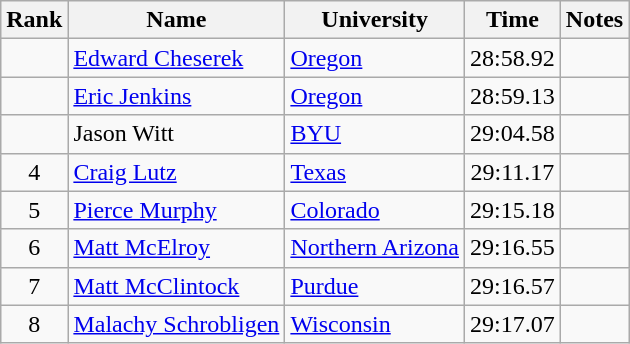<table class="wikitable sortable" style="text-align:center">
<tr>
<th>Rank</th>
<th>Name</th>
<th>University</th>
<th>Time</th>
<th>Notes</th>
</tr>
<tr>
<td></td>
<td align=left><a href='#'>Edward Cheserek</a></td>
<td align=left><a href='#'>Oregon</a></td>
<td>28:58.92</td>
<td></td>
</tr>
<tr>
<td></td>
<td align=left><a href='#'>Eric Jenkins</a></td>
<td align=left><a href='#'>Oregon</a></td>
<td>28:59.13</td>
<td></td>
</tr>
<tr>
<td></td>
<td align=left>Jason Witt</td>
<td align=left><a href='#'>BYU</a></td>
<td>29:04.58</td>
<td></td>
</tr>
<tr>
<td>4</td>
<td align=left><a href='#'>Craig Lutz</a></td>
<td align="left"><a href='#'>Texas</a></td>
<td>29:11.17</td>
<td></td>
</tr>
<tr>
<td>5</td>
<td align=left><a href='#'>Pierce Murphy</a></td>
<td align="left"><a href='#'>Colorado</a></td>
<td>29:15.18</td>
<td></td>
</tr>
<tr>
<td>6</td>
<td align=left><a href='#'>Matt McElroy</a></td>
<td align="left"><a href='#'>Northern Arizona</a></td>
<td>29:16.55</td>
<td></td>
</tr>
<tr>
<td>7</td>
<td align=left><a href='#'>Matt McClintock</a></td>
<td align="left"><a href='#'>Purdue</a></td>
<td>29:16.57</td>
<td></td>
</tr>
<tr>
<td>8</td>
<td align=left><a href='#'>Malachy Schrobligen</a></td>
<td align="left"><a href='#'>Wisconsin</a></td>
<td>29:17.07</td>
<td></td>
</tr>
</table>
